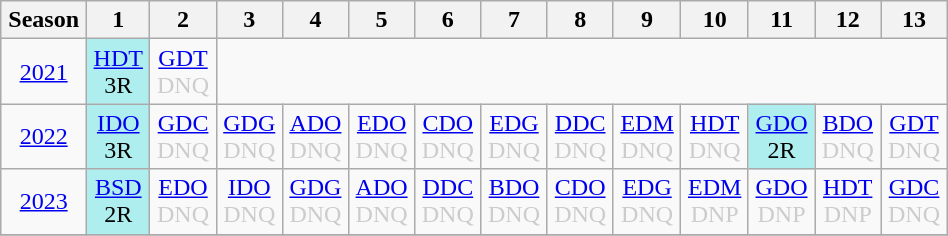<table class="wikitable" style="width:50%; margin:0">
<tr>
<th>Season</th>
<th>1</th>
<th>2</th>
<th>3</th>
<th>4</th>
<th>5</th>
<th>6</th>
<th>7</th>
<th>8</th>
<th>9</th>
<th>10</th>
<th>11</th>
<th>12</th>
<th>13</th>
</tr>
<tr>
<td style="text-align:center;"background:#efefef;"><a href='#'>2021</a></td>
<td style="text-align:center; background:#afeeee;"><a href='#'>HDT</a><br>3R</td>
<td style="text-align:center; color:#ccc;"><a href='#'>GDT</a><br>DNQ</td>
</tr>
<tr>
<td style="text-align:center;"background:#efefef;"><a href='#'>2022</a></td>
<td style="text-align:center; background:#afeeee;"><a href='#'>IDO</a><br>3R</td>
<td style="text-align:center; color:#ccc;"><a href='#'>GDC</a><br>DNQ</td>
<td style="text-align:center; color:#ccc;"><a href='#'>GDG</a><br>DNQ</td>
<td style="text-align:center; color:#ccc;"><a href='#'>ADO</a><br>DNQ</td>
<td style="text-align:center; color:#ccc;"><a href='#'>EDO</a><br>DNQ</td>
<td style="text-align:center; color:#ccc;"><a href='#'>CDO</a><br>DNQ</td>
<td style="text-align:center; color:#ccc;"><a href='#'>EDG</a><br>DNQ</td>
<td style="text-align:center; color:#ccc;"><a href='#'>DDC</a><br>DNQ</td>
<td style="text-align:center; color:#ccc;"><a href='#'>EDM</a><br>DNQ</td>
<td style="text-align:center; color:#ccc;"><a href='#'>HDT</a><br>DNQ</td>
<td style="text-align:center; background:#afeeee;"><a href='#'>GDO</a><br>2R</td>
<td style="text-align:center; color:#ccc;"><a href='#'>BDO</a><br>DNQ</td>
<td style="text-align:center; color:#ccc;"><a href='#'>GDT</a><br>DNQ</td>
</tr>
<tr>
<td style="text-align:center;"background:#efefef;"><a href='#'>2023</a></td>
<td style="text-align:center; background:#afeeee;"><a href='#'>BSD</a><br>2R</td>
<td style="text-align:center; color:#ccc;"><a href='#'>EDO</a><br>DNQ</td>
<td style="text-align:center; color:#ccc;"><a href='#'>IDO</a><br>DNQ</td>
<td style="text-align:center; color:#ccc;"><a href='#'>GDG</a><br>DNQ</td>
<td style="text-align:center; color:#ccc;"><a href='#'>ADO</a><br>DNQ</td>
<td style="text-align:center; color:#ccc;"><a href='#'>DDC</a><br>DNQ</td>
<td style="text-align:center; color:#ccc;"><a href='#'>BDO</a><br>DNQ</td>
<td style="text-align:center; color:#ccc;"><a href='#'>CDO</a><br>DNQ</td>
<td style="text-align:center; color:#ccc;"><a href='#'>EDG</a><br>DNQ</td>
<td style="text-align:center; color:#ccc;"><a href='#'>EDM</a><br>DNP</td>
<td style="text-align:center; color:#ccc;"><a href='#'>GDO</a><br>DNP</td>
<td style="text-align:center; color:#ccc;"><a href='#'>HDT</a><br>DNP</td>
<td style="text-align:center; color:#ccc;"><a href='#'>GDC</a><br>DNQ</td>
</tr>
<tr>
</tr>
</table>
